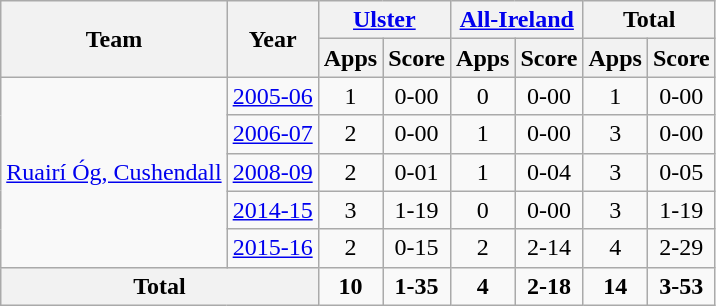<table class="wikitable" style="text-align:center">
<tr>
<th rowspan="2">Team</th>
<th rowspan="2">Year</th>
<th colspan="2"><a href='#'>Ulster</a></th>
<th colspan="2"><a href='#'>All-Ireland</a></th>
<th colspan="2">Total</th>
</tr>
<tr>
<th>Apps</th>
<th>Score</th>
<th>Apps</th>
<th>Score</th>
<th>Apps</th>
<th>Score</th>
</tr>
<tr>
<td rowspan="5"><a href='#'>Ruairí Óg, Cushendall</a></td>
<td><a href='#'>2005-06</a></td>
<td>1</td>
<td>0-00</td>
<td>0</td>
<td>0-00</td>
<td>1</td>
<td>0-00</td>
</tr>
<tr>
<td><a href='#'>2006-07</a></td>
<td>2</td>
<td>0-00</td>
<td>1</td>
<td>0-00</td>
<td>3</td>
<td>0-00</td>
</tr>
<tr>
<td><a href='#'>2008-09</a></td>
<td>2</td>
<td>0-01</td>
<td>1</td>
<td>0-04</td>
<td>3</td>
<td>0-05</td>
</tr>
<tr>
<td><a href='#'>2014-15</a></td>
<td>3</td>
<td>1-19</td>
<td>0</td>
<td>0-00</td>
<td>3</td>
<td>1-19</td>
</tr>
<tr>
<td><a href='#'>2015-16</a></td>
<td>2</td>
<td>0-15</td>
<td>2</td>
<td>2-14</td>
<td>4</td>
<td>2-29</td>
</tr>
<tr>
<th colspan="2">Total</th>
<td><strong>10</strong></td>
<td><strong>1-35</strong></td>
<td><strong>4</strong></td>
<td><strong>2-18</strong></td>
<td><strong>14</strong></td>
<td><strong>3-53</strong></td>
</tr>
</table>
